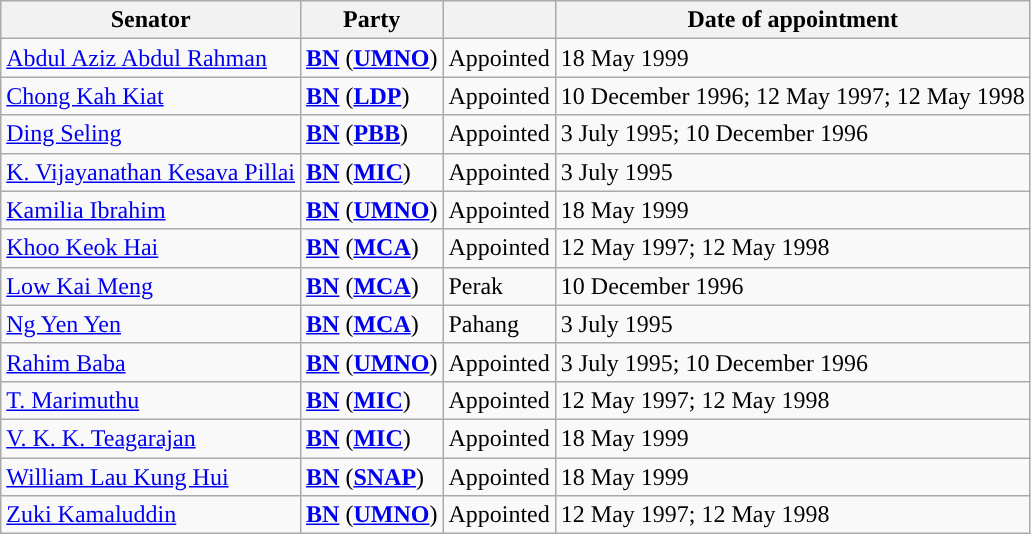<table class="wikitable sortable">
<tr>
<th>Senator</th>
<th>Party</th>
<th></th>
<th>Date of appointment</th>
</tr>
<tr>
<td><a href='#'>Abdul Aziz Abdul Rahman</a></td>
<td><strong><a href='#'>BN</a></strong> (<strong><a href='#'>UMNO</a></strong>)</td>
<td>Appointed</td>
<td>18 May 1999</td>
</tr>
<tr>
<td><a href='#'>Chong Kah Kiat</a></td>
<td><strong><a href='#'>BN</a></strong> (<strong><a href='#'>LDP</a></strong>)</td>
<td>Appointed</td>
<td>10 December 1996; 12 May 1997; 12 May 1998</td>
</tr>
<tr>
<td><a href='#'>Ding Seling</a></td>
<td><strong><a href='#'>BN</a></strong> (<strong><a href='#'>PBB</a></strong>)</td>
<td>Appointed</td>
<td>3 July 1995; 10 December 1996</td>
</tr>
<tr>
<td><a href='#'>K. Vijayanathan Kesava Pillai</a></td>
<td><strong><a href='#'>BN</a></strong> (<strong><a href='#'>MIC</a></strong>)</td>
<td>Appointed</td>
<td>3 July 1995</td>
</tr>
<tr>
<td><a href='#'>Kamilia Ibrahim</a></td>
<td><strong><a href='#'>BN</a></strong> (<strong><a href='#'>UMNO</a></strong>)</td>
<td>Appointed</td>
<td>18 May 1999</td>
</tr>
<tr>
<td><a href='#'>Khoo Keok Hai</a></td>
<td><strong><a href='#'>BN</a></strong> (<strong><a href='#'>MCA</a></strong>)</td>
<td>Appointed</td>
<td>12 May 1997; 12 May 1998</td>
</tr>
<tr>
<td><a href='#'>Low Kai Meng</a></td>
<td><strong><a href='#'>BN</a></strong> (<strong><a href='#'>MCA</a></strong>)</td>
<td>Perak</td>
<td>10 December 1996</td>
</tr>
<tr>
<td><a href='#'>Ng Yen Yen</a></td>
<td><strong><a href='#'>BN</a></strong> (<strong><a href='#'>MCA</a></strong>)</td>
<td>Pahang</td>
<td>3 July 1995</td>
</tr>
<tr>
<td><a href='#'>Rahim Baba</a></td>
<td><strong><a href='#'>BN</a></strong> (<strong><a href='#'>UMNO</a></strong>)</td>
<td>Appointed</td>
<td>3 July 1995; 10 December 1996</td>
</tr>
<tr>
<td><a href='#'>T. Marimuthu</a></td>
<td><strong><a href='#'>BN</a></strong> (<strong><a href='#'>MIC</a></strong>)</td>
<td>Appointed</td>
<td>12 May 1997; 12 May 1998</td>
</tr>
<tr>
<td><a href='#'>V. K. K. Teagarajan</a></td>
<td><strong><a href='#'>BN</a></strong> (<strong><a href='#'>MIC</a></strong>)</td>
<td>Appointed</td>
<td>18 May 1999</td>
</tr>
<tr>
<td><a href='#'>William Lau Kung Hui</a></td>
<td><strong><a href='#'>BN</a></strong> (<strong><a href='#'>SNAP</a></strong>)</td>
<td>Appointed</td>
<td>18 May 1999</td>
</tr>
<tr>
<td><a href='#'>Zuki Kamaluddin</a></td>
<td><strong><a href='#'>BN</a></strong> (<strong><a href='#'>UMNO</a></strong>)</td>
<td>Appointed</td>
<td>12 May 1997; 12 May 1998</td>
</tr>
</table>
